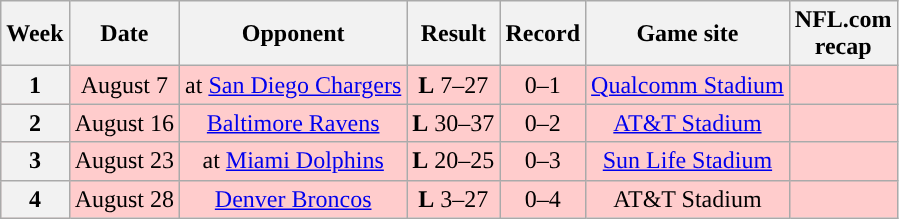<table class="wikitable" style="text-align:center">
<tr>
<th>Week</th>
<th>Date</th>
<th>Opponent</th>
<th>Result</th>
<th>Record</th>
<th>Game site</th>
<th>NFL.com<br>recap</th>
</tr>
<tr style="background:#fcc; text-align:center;">
<th>1</th>
<td>August 7</td>
<td>at <a href='#'>San Diego Chargers</a></td>
<td><strong>L</strong> 7–27</td>
<td>0–1</td>
<td><a href='#'>Qualcomm Stadium</a></td>
<td></td>
</tr>
<tr style="background:#fcc; text-align:center;">
<th>2</th>
<td>August 16</td>
<td><a href='#'>Baltimore Ravens</a></td>
<td><strong>L</strong> 30–37</td>
<td>0–2</td>
<td><a href='#'>AT&T Stadium</a></td>
<td></td>
</tr>
<tr style="background:#fcc; text-align:center;">
<th>3</th>
<td>August 23</td>
<td>at <a href='#'>Miami Dolphins</a></td>
<td><strong>L</strong> 20–25</td>
<td>0–3</td>
<td><a href='#'>Sun Life Stadium</a></td>
<td></td>
</tr>
<tr style="background:#fcc; text-align:center;">
<th>4</th>
<td>August 28</td>
<td><a href='#'>Denver Broncos</a></td>
<td><strong>L</strong> 3–27</td>
<td>0–4</td>
<td>AT&T Stadium</td>
<td></td>
</tr>
</table>
